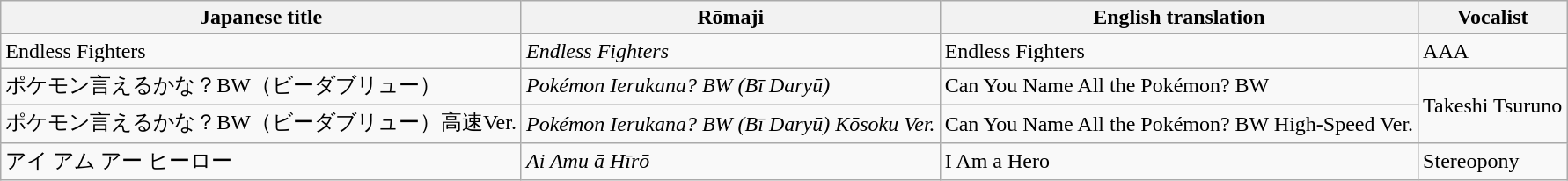<table class="wikitable">
<tr>
<th>Japanese title</th>
<th>Rōmaji</th>
<th>English translation</th>
<th>Vocalist</th>
</tr>
<tr>
<td>Endless Fighters</td>
<td><em>Endless Fighters</em></td>
<td>Endless Fighters</td>
<td>AAA</td>
</tr>
<tr>
<td>ポケモン言えるかな？BW（ビーダブリュー）</td>
<td><em>Pokémon Ierukana? BW (Bī Daryū)</em></td>
<td>Can You Name All the Pokémon? BW</td>
<td rowspan="2">Takeshi Tsuruno</td>
</tr>
<tr>
<td>ポケモン言えるかな？BW（ビーダブリュー）高速Ver.</td>
<td><em>Pokémon Ierukana? BW (Bī Daryū) Kōsoku Ver.</em></td>
<td>Can You Name All the Pokémon? BW High-Speed Ver.</td>
</tr>
<tr>
<td>アイ アム アー ヒーロー</td>
<td><em>Ai Amu ā Hīrō</em></td>
<td>I Am a Hero</td>
<td>Stereopony</td>
</tr>
</table>
